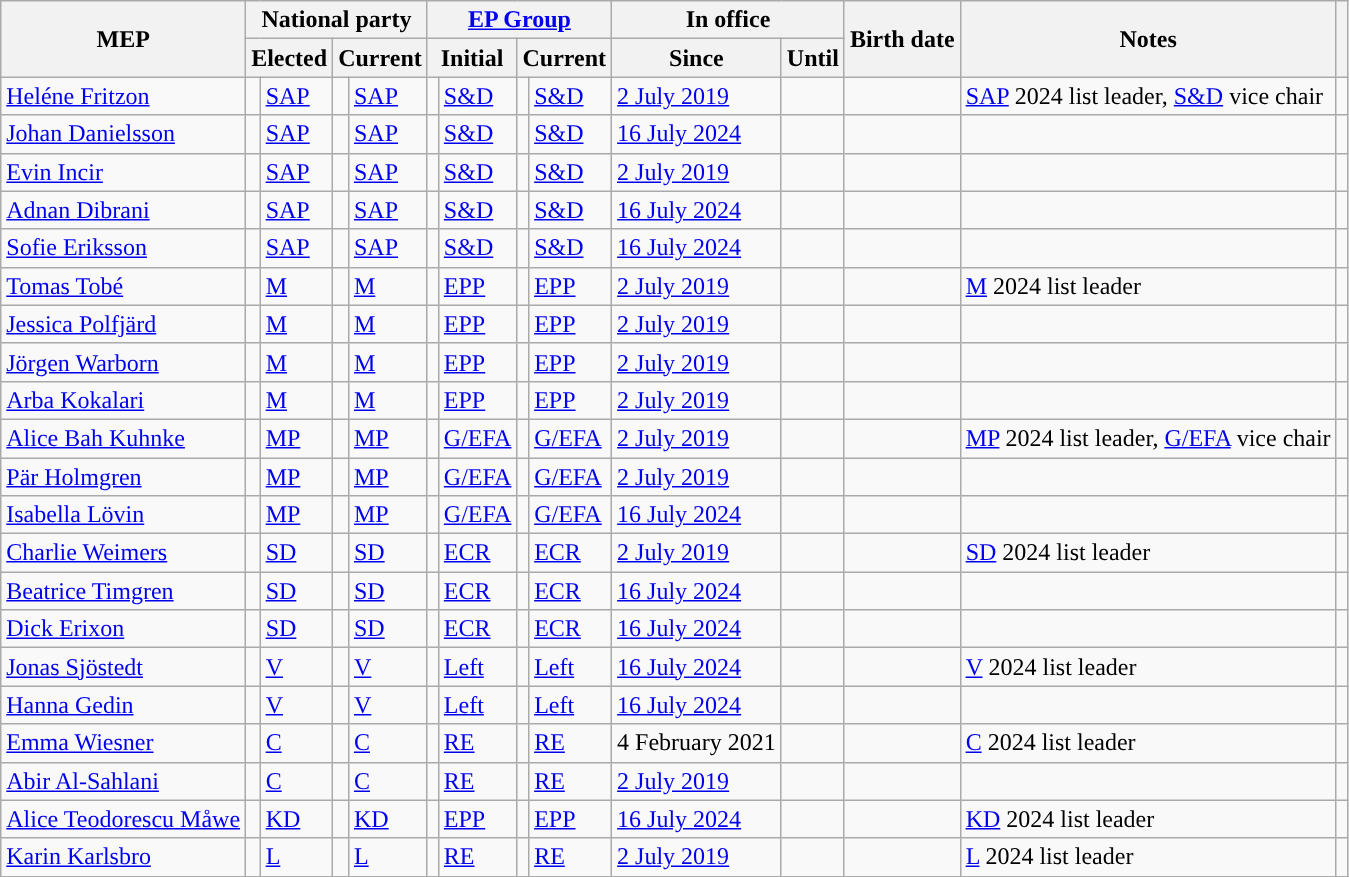<table class="wikitable sortable" style="text-align:left">
<tr>
<th rowspan="2">MEP</th>
<th colspan="4">National party</th>
<th colspan="4"><a href='#'>EP Group</a></th>
<th colspan="2">In office</th>
<th rowspan="2">Birth date</th>
<th rowspan="2">Notes</th>
<th rowspan="2" class="unsortable"></th>
</tr>
<tr>
<th colspan="2">Elected</th>
<th colspan="2">Current</th>
<th colspan="2">Initial</th>
<th colspan="2">Current</th>
<th>Since</th>
<th>Until</th>
</tr>
<tr>
<td><a href='#'>Heléne Fritzon</a></td>
<td style="background: "></td>
<td><a href='#'>SAP</a></td>
<td style="background: "></td>
<td><a href='#'>SAP</a></td>
<td style="background: "></td>
<td><a href='#'>S&D</a></td>
<td style="background: "></td>
<td><a href='#'>S&D</a></td>
<td><a href='#'>2 July 2019</a></td>
<td></td>
<td></td>
<td><a href='#'>SAP</a> 2024 list leader, <a href='#'>S&D</a> vice chair</td>
<td></td>
</tr>
<tr>
<td><a href='#'>Johan Danielsson</a></td>
<td style="background: "></td>
<td><a href='#'>SAP</a></td>
<td style="background: "></td>
<td><a href='#'>SAP</a></td>
<td style="background: "></td>
<td><a href='#'>S&D</a></td>
<td style="background: "></td>
<td><a href='#'>S&D</a></td>
<td><a href='#'>16 July 2024</a></td>
<td></td>
<td></td>
<td></td>
<td></td>
</tr>
<tr>
<td><a href='#'>Evin Incir</a></td>
<td style="background: "></td>
<td><a href='#'>SAP</a></td>
<td style="background: "></td>
<td><a href='#'>SAP</a></td>
<td style="background: "></td>
<td><a href='#'>S&D</a></td>
<td style="background: "></td>
<td><a href='#'>S&D</a></td>
<td><a href='#'>2 July 2019</a></td>
<td></td>
<td></td>
<td></td>
<td></td>
</tr>
<tr>
<td><a href='#'>Adnan Dibrani</a></td>
<td style="background: "></td>
<td><a href='#'>SAP</a></td>
<td style="background: "></td>
<td><a href='#'>SAP</a></td>
<td style="background: "></td>
<td><a href='#'>S&D</a></td>
<td style="background: "></td>
<td><a href='#'>S&D</a></td>
<td><a href='#'>16 July 2024</a></td>
<td></td>
<td></td>
<td></td>
<td></td>
</tr>
<tr>
<td><a href='#'>Sofie Eriksson</a></td>
<td style="background: "></td>
<td><a href='#'>SAP</a></td>
<td style="background: "></td>
<td><a href='#'>SAP</a></td>
<td style="background: "></td>
<td><a href='#'>S&D</a></td>
<td style="background: "></td>
<td><a href='#'>S&D</a></td>
<td><a href='#'>16 July 2024</a></td>
<td></td>
<td></td>
<td></td>
<td></td>
</tr>
<tr>
<td><a href='#'>Tomas Tobé</a></td>
<td style="background: "></td>
<td><a href='#'>M</a></td>
<td style="background: "></td>
<td><a href='#'>M</a></td>
<td style="background: "></td>
<td><a href='#'>EPP</a></td>
<td style="background: "></td>
<td><a href='#'>EPP</a></td>
<td><a href='#'>2 July 2019</a></td>
<td></td>
<td></td>
<td><a href='#'>M</a> 2024 list leader</td>
<td></td>
</tr>
<tr>
<td><a href='#'>Jessica Polfjärd</a></td>
<td style="background: "></td>
<td><a href='#'>M</a></td>
<td style="background: "></td>
<td><a href='#'>M</a></td>
<td style="background: "></td>
<td><a href='#'>EPP</a></td>
<td style="background: "></td>
<td><a href='#'>EPP</a></td>
<td><a href='#'>2 July 2019</a></td>
<td></td>
<td></td>
<td></td>
<td></td>
</tr>
<tr>
<td><a href='#'>Jörgen Warborn</a></td>
<td style="background: "></td>
<td><a href='#'>M</a></td>
<td style="background: "></td>
<td><a href='#'>M</a></td>
<td style="background: "></td>
<td><a href='#'>EPP</a></td>
<td style="background: "></td>
<td><a href='#'>EPP</a></td>
<td><a href='#'>2 July 2019</a></td>
<td></td>
<td></td>
<td></td>
<td></td>
</tr>
<tr>
<td><a href='#'>Arba Kokalari</a></td>
<td style="background: "></td>
<td><a href='#'>M</a></td>
<td style="background: "></td>
<td><a href='#'>M</a></td>
<td style="background: "></td>
<td><a href='#'>EPP</a></td>
<td style="background: "></td>
<td><a href='#'>EPP</a></td>
<td><a href='#'>2 July 2019</a></td>
<td></td>
<td></td>
<td></td>
<td></td>
</tr>
<tr>
<td><a href='#'>Alice Bah Kuhnke</a></td>
<td style="background: "></td>
<td><a href='#'>MP</a></td>
<td style="background: "></td>
<td><a href='#'>MP</a></td>
<td style="background: "></td>
<td><a href='#'>G/EFA</a></td>
<td style="background: "></td>
<td><a href='#'>G/EFA</a></td>
<td><a href='#'>2 July 2019</a></td>
<td></td>
<td></td>
<td><a href='#'>MP</a> 2024 list leader, <a href='#'>G/EFA</a> vice chair</td>
<td></td>
</tr>
<tr>
<td><a href='#'>Pär Holmgren</a></td>
<td style="background: "></td>
<td><a href='#'>MP</a></td>
<td style="background: "></td>
<td><a href='#'>MP</a></td>
<td style="background: "></td>
<td><a href='#'>G/EFA</a></td>
<td style="background: "></td>
<td><a href='#'>G/EFA</a></td>
<td><a href='#'>2 July 2019</a></td>
<td></td>
<td></td>
<td></td>
<td></td>
</tr>
<tr>
<td><a href='#'>Isabella Lövin</a></td>
<td style="background: "></td>
<td><a href='#'>MP</a></td>
<td style="background: "></td>
<td><a href='#'>MP</a></td>
<td style="background: "></td>
<td><a href='#'>G/EFA</a></td>
<td style="background: "></td>
<td><a href='#'>G/EFA</a></td>
<td><a href='#'>16 July 2024</a></td>
<td></td>
<td></td>
<td></td>
<td></td>
</tr>
<tr>
<td><a href='#'>Charlie Weimers</a></td>
<td style="background: "></td>
<td><a href='#'>SD</a></td>
<td style="background: "></td>
<td><a href='#'>SD</a></td>
<td style="background: "></td>
<td><a href='#'>ECR</a></td>
<td style="background: "></td>
<td><a href='#'>ECR</a></td>
<td><a href='#'>2 July 2019</a></td>
<td></td>
<td></td>
<td><a href='#'>SD</a> 2024 list leader</td>
<td></td>
</tr>
<tr>
<td><a href='#'>Beatrice Timgren</a></td>
<td style="background: "></td>
<td><a href='#'>SD</a></td>
<td style="background: "></td>
<td><a href='#'>SD</a></td>
<td style="background: "></td>
<td><a href='#'>ECR</a></td>
<td style="background: "></td>
<td><a href='#'>ECR</a></td>
<td><a href='#'>16 July 2024</a></td>
<td></td>
<td></td>
<td></td>
<td></td>
</tr>
<tr>
<td><a href='#'>Dick Erixon</a></td>
<td style="background: "></td>
<td><a href='#'>SD</a></td>
<td style="background: "></td>
<td><a href='#'>SD</a></td>
<td style="background: "></td>
<td><a href='#'>ECR</a></td>
<td style="background: "></td>
<td><a href='#'>ECR</a></td>
<td><a href='#'>16 July 2024</a></td>
<td></td>
<td></td>
<td></td>
<td></td>
</tr>
<tr>
<td><a href='#'>Jonas Sjöstedt</a></td>
<td style="background: "></td>
<td><a href='#'>V</a></td>
<td style="background: "></td>
<td><a href='#'>V</a></td>
<td style="background: "></td>
<td><a href='#'>Left</a></td>
<td style="background: "></td>
<td><a href='#'>Left</a></td>
<td><a href='#'>16 July 2024</a></td>
<td></td>
<td></td>
<td><a href='#'>V</a> 2024 list leader</td>
<td></td>
</tr>
<tr>
<td><a href='#'>Hanna Gedin</a></td>
<td style="background: "></td>
<td><a href='#'>V</a></td>
<td style="background: "></td>
<td><a href='#'>V</a></td>
<td style="background: "></td>
<td><a href='#'>Left</a></td>
<td style="background: "></td>
<td><a href='#'>Left</a></td>
<td><a href='#'>16 July 2024</a></td>
<td></td>
<td></td>
<td></td>
<td></td>
</tr>
<tr>
<td><a href='#'>Emma Wiesner</a></td>
<td style="background: "></td>
<td><a href='#'>C</a></td>
<td style="background: "></td>
<td><a href='#'>C</a></td>
<td style="background: "></td>
<td><a href='#'>RE</a></td>
<td style="background: "></td>
<td><a href='#'>RE</a></td>
<td>4 February 2021</td>
<td></td>
<td></td>
<td><a href='#'>C</a> 2024 list leader</td>
<td></td>
</tr>
<tr>
<td><a href='#'>Abir Al-Sahlani</a></td>
<td style="background: "></td>
<td><a href='#'>C</a></td>
<td style="background: "></td>
<td><a href='#'>C</a></td>
<td style="background: "></td>
<td><a href='#'>RE</a></td>
<td style="background: "></td>
<td><a href='#'>RE</a></td>
<td><a href='#'>2 July 2019</a></td>
<td></td>
<td></td>
<td></td>
<td></td>
</tr>
<tr>
<td><a href='#'>Alice Teodorescu Måwe</a></td>
<td style="background: "></td>
<td><a href='#'>KD</a></td>
<td style="background: "></td>
<td><a href='#'>KD</a></td>
<td style="background: "></td>
<td><a href='#'>EPP</a></td>
<td style="background: "></td>
<td><a href='#'>EPP</a></td>
<td><a href='#'>16 July 2024</a></td>
<td></td>
<td></td>
<td><a href='#'>KD</a> 2024 list leader</td>
<td></td>
</tr>
<tr>
<td><a href='#'>Karin Karlsbro</a></td>
<td style="background: "></td>
<td><a href='#'>L</a></td>
<td style="background: "></td>
<td><a href='#'>L</a></td>
<td style="background: "></td>
<td><a href='#'>RE</a></td>
<td style="background: "></td>
<td><a href='#'>RE</a></td>
<td><a href='#'>2 July 2019</a></td>
<td></td>
<td></td>
<td><a href='#'>L</a> 2024 list leader</td>
<td></td>
</tr>
<tr>
</tr>
</table>
